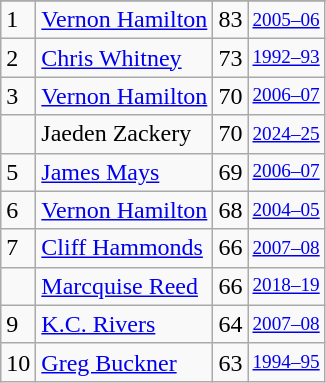<table class="wikitable">
<tr>
</tr>
<tr>
<td>1</td>
<td><a href='#'>Vernon Hamilton</a></td>
<td>83</td>
<td style="font-size:80%;"><a href='#'>2005–06</a></td>
</tr>
<tr>
<td>2</td>
<td><a href='#'>Chris Whitney</a></td>
<td>73</td>
<td style="font-size:80%;"><a href='#'>1992–93</a></td>
</tr>
<tr>
<td>3</td>
<td><a href='#'>Vernon Hamilton</a></td>
<td>70</td>
<td style="font-size:80%;"><a href='#'>2006–07</a></td>
</tr>
<tr>
<td></td>
<td>Jaeden Zackery</td>
<td>70</td>
<td style="font-size:80%;"><a href='#'>2024–25</a></td>
</tr>
<tr>
<td>5</td>
<td><a href='#'>James Mays</a></td>
<td>69</td>
<td style="font-size:80%;"><a href='#'>2006–07</a></td>
</tr>
<tr>
<td>6</td>
<td><a href='#'>Vernon Hamilton</a></td>
<td>68</td>
<td style="font-size:80%;"><a href='#'>2004–05</a></td>
</tr>
<tr>
<td>7</td>
<td><a href='#'>Cliff Hammonds</a></td>
<td>66</td>
<td style="font-size:80%;"><a href='#'>2007–08</a></td>
</tr>
<tr>
<td></td>
<td><a href='#'>Marcquise Reed</a></td>
<td>66</td>
<td style="font-size:80%;"><a href='#'>2018–19</a></td>
</tr>
<tr>
<td>9</td>
<td><a href='#'>K.C. Rivers</a></td>
<td>64</td>
<td style="font-size:80%;"><a href='#'>2007–08</a></td>
</tr>
<tr>
<td>10</td>
<td><a href='#'>Greg Buckner</a></td>
<td>63</td>
<td style="font-size:80%;"><a href='#'>1994–95</a></td>
</tr>
</table>
